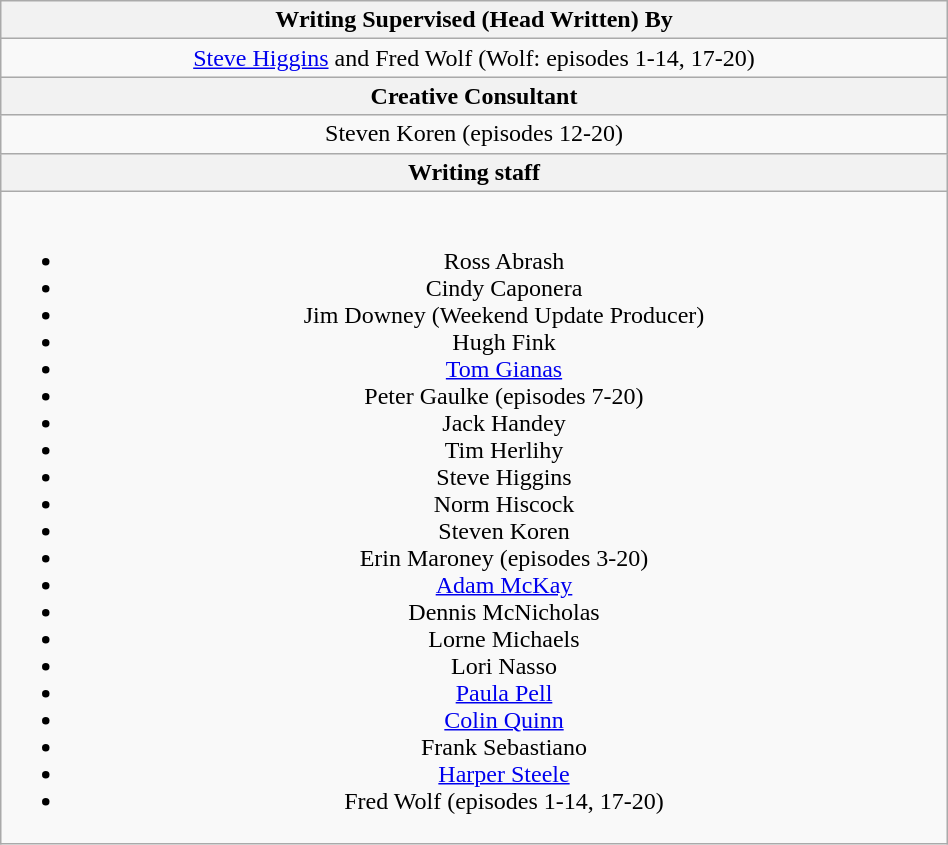<table class="wikitable plainrowheaders"  style="text-align:center; width:50%;">
<tr>
<th><strong>Writing Supervised (Head Written) By</strong></th>
</tr>
<tr>
<td><a href='#'>Steve Higgins</a> and Fred Wolf (Wolf: episodes 1-14, 17-20)</td>
</tr>
<tr>
<th><strong>Creative Consultant</strong></th>
</tr>
<tr>
<td>Steven Koren (episodes 12-20)</td>
</tr>
<tr>
<th><strong>Writing staff</strong></th>
</tr>
<tr>
<td><br><ul><li>Ross Abrash</li><li>Cindy Caponera</li><li>Jim Downey (Weekend Update Producer)</li><li>Hugh Fink</li><li><a href='#'>Tom Gianas</a></li><li>Peter Gaulke (episodes 7-20)</li><li>Jack Handey</li><li>Tim Herlihy</li><li>Steve Higgins</li><li>Norm Hiscock</li><li>Steven Koren</li><li>Erin Maroney (episodes 3-20)</li><li><a href='#'>Adam McKay</a></li><li>Dennis McNicholas</li><li>Lorne Michaels</li><li>Lori Nasso</li><li><a href='#'>Paula Pell</a></li><li><a href='#'>Colin Quinn</a></li><li>Frank Sebastiano</li><li><a href='#'>Harper Steele</a></li><li>Fred Wolf (episodes 1-14, 17-20)</li></ul></td>
</tr>
</table>
